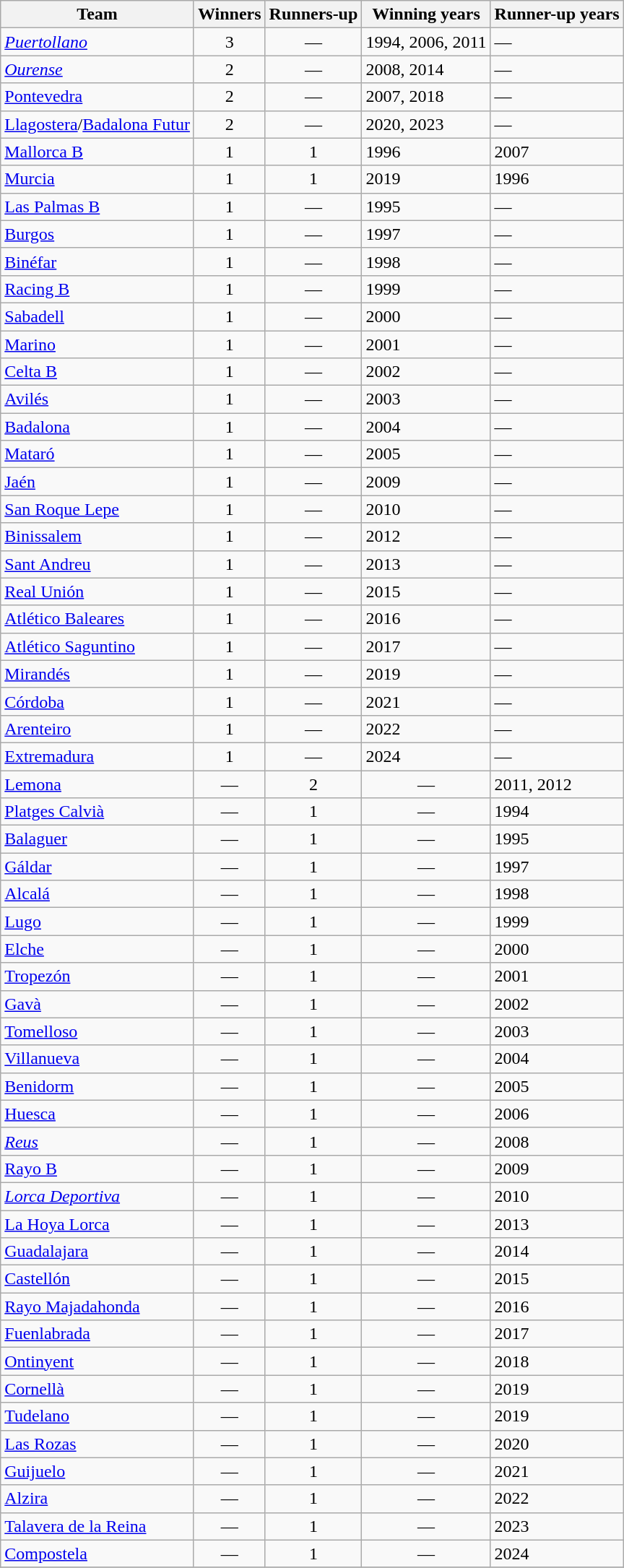<table class="wikitable sortable" border="1">
<tr>
<th>Team</th>
<th>Winners</th>
<th>Runners-up</th>
<th class="unsortable">Winning years</th>
<th class="unsortable">Runner-up years</th>
</tr>
<tr>
<td><em><a href='#'>Puertollano</a></em></td>
<td align=center>3</td>
<td align=center>—</td>
<td>1994, 2006, 2011</td>
<td>—</td>
</tr>
<tr>
<td><em><a href='#'>Ourense</a></em></td>
<td align=center>2</td>
<td align=center>—</td>
<td>2008, 2014</td>
<td>—</td>
</tr>
<tr>
<td><a href='#'>Pontevedra</a></td>
<td align=center>2</td>
<td align=center>—</td>
<td>2007, 2018</td>
<td>—</td>
</tr>
<tr>
<td><a href='#'>Llagostera</a>/<a href='#'>Badalona Futur</a></td>
<td align=center>2</td>
<td align=center>—</td>
<td>2020, 2023</td>
<td>—</td>
</tr>
<tr>
<td><a href='#'>Mallorca B</a></td>
<td align=center>1</td>
<td align=center>1</td>
<td>1996</td>
<td>2007</td>
</tr>
<tr>
<td><a href='#'>Murcia</a></td>
<td align=center>1</td>
<td align=center>1</td>
<td>2019</td>
<td>1996</td>
</tr>
<tr>
<td><a href='#'>Las Palmas B</a></td>
<td align=center>1</td>
<td align=center>—</td>
<td>1995</td>
<td>—</td>
</tr>
<tr>
<td><a href='#'>Burgos</a></td>
<td align=center>1</td>
<td align=center>—</td>
<td>1997</td>
<td>—</td>
</tr>
<tr>
<td><a href='#'>Binéfar</a></td>
<td align=center>1</td>
<td align=center>—</td>
<td>1998</td>
<td>—</td>
</tr>
<tr>
<td><a href='#'>Racing B</a></td>
<td align=center>1</td>
<td align=center>—</td>
<td>1999</td>
<td>—</td>
</tr>
<tr>
<td><a href='#'>Sabadell</a></td>
<td align=center>1</td>
<td align=center>—</td>
<td>2000</td>
<td>—</td>
</tr>
<tr>
<td><a href='#'>Marino</a></td>
<td align=center>1</td>
<td align=center>—</td>
<td>2001</td>
<td>—</td>
</tr>
<tr>
<td><a href='#'>Celta B</a></td>
<td align=center>1</td>
<td align=center>—</td>
<td>2002</td>
<td>—</td>
</tr>
<tr>
<td><a href='#'>Avilés</a></td>
<td align=center>1</td>
<td align=center>—</td>
<td>2003</td>
<td>—</td>
</tr>
<tr>
<td><a href='#'>Badalona</a></td>
<td align=center>1</td>
<td align=center>—</td>
<td>2004</td>
<td>—</td>
</tr>
<tr>
<td><a href='#'>Mataró</a></td>
<td align=center>1</td>
<td align=center>—</td>
<td>2005</td>
<td>—</td>
</tr>
<tr>
<td><a href='#'>Jaén</a></td>
<td align=center>1</td>
<td align=center>—</td>
<td>2009</td>
<td>—</td>
</tr>
<tr>
<td><a href='#'>San Roque Lepe</a></td>
<td align=center>1</td>
<td align=center>—</td>
<td>2010</td>
<td>—</td>
</tr>
<tr>
<td><a href='#'>Binissalem</a></td>
<td align=center>1</td>
<td align=center>—</td>
<td>2012</td>
<td>—</td>
</tr>
<tr>
<td><a href='#'>Sant Andreu</a></td>
<td align=center>1</td>
<td align=center>—</td>
<td>2013</td>
<td>—</td>
</tr>
<tr>
<td><a href='#'>Real Unión</a></td>
<td align=center>1</td>
<td align=center>—</td>
<td>2015</td>
<td>—</td>
</tr>
<tr>
<td><a href='#'>Atlético Baleares</a></td>
<td align=center>1</td>
<td align=center>—</td>
<td>2016</td>
<td>—</td>
</tr>
<tr>
<td><a href='#'>Atlético Saguntino</a></td>
<td align=center>1</td>
<td align=center>—</td>
<td>2017</td>
<td>—</td>
</tr>
<tr>
<td><a href='#'>Mirandés</a></td>
<td align=center>1</td>
<td align=center>—</td>
<td>2019</td>
<td>—</td>
</tr>
<tr>
<td><a href='#'>Córdoba</a></td>
<td align=center>1</td>
<td align=center>—</td>
<td>2021</td>
<td>—</td>
</tr>
<tr>
<td><a href='#'>Arenteiro</a></td>
<td align=center>1</td>
<td align=center>—</td>
<td>2022</td>
<td>—</td>
</tr>
<tr>
<td><a href='#'>Extremadura</a></td>
<td align=center>1</td>
<td align=center>—</td>
<td>2024</td>
<td>—</td>
</tr>
<tr>
<td><a href='#'>Lemona</a></td>
<td align=center>—</td>
<td align=center>2</td>
<td align=center>—</td>
<td>2011, 2012</td>
</tr>
<tr>
<td><a href='#'>Platges Calvià</a></td>
<td align=center>—</td>
<td align=center>1</td>
<td align=center>—</td>
<td>1994</td>
</tr>
<tr>
<td><a href='#'>Balaguer</a></td>
<td align=center>—</td>
<td align=center>1</td>
<td align=center>—</td>
<td>1995</td>
</tr>
<tr>
<td><a href='#'>Gáldar</a></td>
<td align=center>—</td>
<td align=center>1</td>
<td align=center>—</td>
<td>1997</td>
</tr>
<tr>
<td><a href='#'>Alcalá</a></td>
<td align=center>—</td>
<td align=center>1</td>
<td align=center>—</td>
<td>1998</td>
</tr>
<tr>
<td><a href='#'>Lugo</a></td>
<td align=center>—</td>
<td align=center>1</td>
<td align=center>—</td>
<td>1999</td>
</tr>
<tr>
<td><a href='#'>Elche</a></td>
<td align=center>—</td>
<td align=center>1</td>
<td align=center>—</td>
<td>2000</td>
</tr>
<tr>
<td><a href='#'>Tropezón</a></td>
<td align=center>—</td>
<td align=center>1</td>
<td align=center>—</td>
<td>2001</td>
</tr>
<tr>
<td><a href='#'>Gavà</a></td>
<td align=center>—</td>
<td align=center>1</td>
<td align=center>—</td>
<td>2002</td>
</tr>
<tr>
<td><a href='#'>Tomelloso</a></td>
<td align=center>—</td>
<td align=center>1</td>
<td align=center>—</td>
<td>2003</td>
</tr>
<tr>
<td><a href='#'>Villanueva</a></td>
<td align=center>—</td>
<td align=center>1</td>
<td align=center>—</td>
<td>2004</td>
</tr>
<tr>
<td><a href='#'>Benidorm</a></td>
<td align=center>—</td>
<td align=center>1</td>
<td align=center>—</td>
<td>2005</td>
</tr>
<tr>
<td><a href='#'>Huesca</a></td>
<td align=center>—</td>
<td align=center>1</td>
<td align=center>—</td>
<td>2006</td>
</tr>
<tr>
<td><em><a href='#'>Reus</a></em></td>
<td align=center>—</td>
<td align=center>1</td>
<td align=center>—</td>
<td>2008</td>
</tr>
<tr>
<td><a href='#'>Rayo B</a></td>
<td align=center>—</td>
<td align=center>1</td>
<td align=center>—</td>
<td>2009</td>
</tr>
<tr>
<td><em><a href='#'>Lorca Deportiva</a></em></td>
<td align=center>—</td>
<td align=center>1</td>
<td align=center>—</td>
<td>2010</td>
</tr>
<tr>
<td><a href='#'>La Hoya Lorca</a></td>
<td align=center>—</td>
<td align=center>1</td>
<td align=center>—</td>
<td>2013</td>
</tr>
<tr>
<td><a href='#'>Guadalajara</a></td>
<td align=center>—</td>
<td align=center>1</td>
<td align=center>—</td>
<td>2014</td>
</tr>
<tr>
<td><a href='#'>Castellón</a></td>
<td align=center>—</td>
<td align=center>1</td>
<td align=center>—</td>
<td>2015</td>
</tr>
<tr>
<td><a href='#'>Rayo Majadahonda</a></td>
<td align=center>—</td>
<td align=center>1</td>
<td align=center>—</td>
<td>2016</td>
</tr>
<tr>
<td><a href='#'>Fuenlabrada</a></td>
<td align=center>—</td>
<td align=center>1</td>
<td align=center>—</td>
<td>2017</td>
</tr>
<tr>
<td><a href='#'>Ontinyent</a></td>
<td align=center>—</td>
<td align=center>1</td>
<td align=center>—</td>
<td>2018</td>
</tr>
<tr>
<td><a href='#'>Cornellà</a></td>
<td align=center>—</td>
<td align=center>1</td>
<td align=center>—</td>
<td>2019</td>
</tr>
<tr>
<td><a href='#'>Tudelano</a></td>
<td align=center>—</td>
<td align=center>1</td>
<td align=center>—</td>
<td>2019</td>
</tr>
<tr>
<td><a href='#'>Las Rozas</a></td>
<td align=center>—</td>
<td align=center>1</td>
<td align=center>—</td>
<td>2020</td>
</tr>
<tr>
<td><a href='#'>Guijuelo</a></td>
<td align=center>—</td>
<td align=center>1</td>
<td align=center>—</td>
<td>2021</td>
</tr>
<tr>
<td><a href='#'>Alzira</a></td>
<td align=center>—</td>
<td align=center>1</td>
<td align=center>—</td>
<td>2022</td>
</tr>
<tr>
<td><a href='#'>Talavera de la Reina</a></td>
<td align=center>—</td>
<td align=center>1</td>
<td align=center>—</td>
<td>2023</td>
</tr>
<tr>
<td><a href='#'>Compostela</a></td>
<td align=center>—</td>
<td align=center>1</td>
<td align=center>—</td>
<td>2024</td>
</tr>
<tr>
</tr>
</table>
